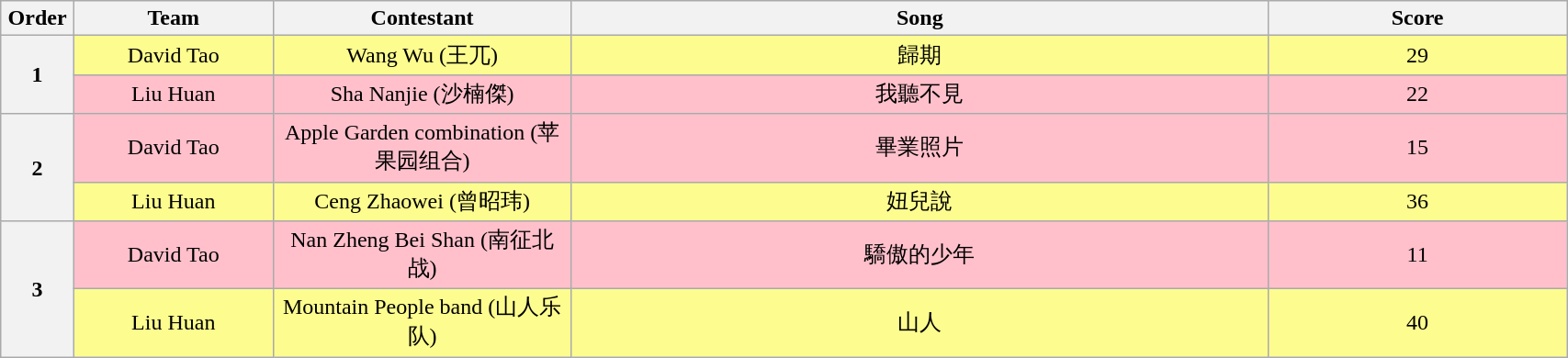<table class="wikitable" style="text-align:center; width:90%;">
<tr>
<th width="1%">Order</th>
<th width="10%">Team</th>
<th width="15%">Contestant</th>
<th width="35%">Song</th>
<th width="15%">Score<br></th>
</tr>
<tr>
<th rowspan=2>1</th>
<td style="background:#FDFC8F;">David Tao</td>
<td style="background:#FDFC8F;">Wang Wu (王兀)</td>
<td style="background:#FDFC8F;">歸期<br></td>
<td style="background:#FDFC8F;">29</td>
</tr>
<tr>
<td style="background:pink;">Liu Huan</td>
<td style="background:pink;">Sha Nanjie (沙楠傑)</td>
<td style="background:pink;">我聽不見<br></td>
<td style="background:pink;">22</td>
</tr>
<tr>
<th rowspan=2>2</th>
<td style="background:pink;">David Tao</td>
<td style="background:pink;">Apple Garden combination (苹果园组合)</td>
<td style="background:pink;">畢業照片<br></td>
<td style="background:pink;">15</td>
</tr>
<tr>
<td style="background:#FDFC8F;">Liu Huan</td>
<td style="background:#FDFC8F;">Ceng Zhaowei (曾昭玮)</td>
<td style="background:#FDFC8F;">妞兒說<br></td>
<td style="background:#FDFC8F;">36</td>
</tr>
<tr>
<th rowspan=2>3</th>
<td style="background:pink;">David Tao</td>
<td style="background:pink;">Nan Zheng Bei Shan (南征北战)</td>
<td style="background:pink;">驕傲的少年<br></td>
<td style="background:pink;">11</td>
</tr>
<tr>
<td style="background:#FDFC8F;">Liu Huan</td>
<td style="background:#FDFC8F;">Mountain People band (山人乐队)</td>
<td style="background:#FDFC8F;">山人<br></td>
<td style="background:#FDFC8F;">40</td>
</tr>
</table>
